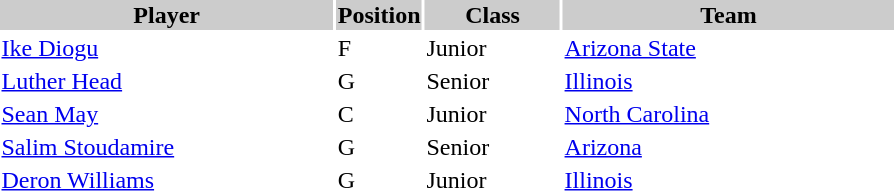<table style="width:600px" "border:'1' 'solid' 'gray' ">
<tr>
<th style="background:#CCCCCC;width:40%">Player</th>
<th style="background:#CCCCCC;width:4%">Position</th>
<th style="background:#CCCCCC;width:16%">Class</th>
<th style="background:#CCCCCC;width:40%">Team</th>
</tr>
<tr>
<td><a href='#'>Ike Diogu</a></td>
<td>F</td>
<td>Junior</td>
<td><a href='#'>Arizona State</a></td>
</tr>
<tr>
<td><a href='#'>Luther Head</a></td>
<td>G</td>
<td>Senior</td>
<td><a href='#'>Illinois</a></td>
</tr>
<tr>
<td><a href='#'>Sean May</a></td>
<td>C</td>
<td>Junior</td>
<td><a href='#'>North Carolina</a></td>
</tr>
<tr>
<td><a href='#'>Salim Stoudamire</a></td>
<td>G</td>
<td>Senior</td>
<td><a href='#'>Arizona</a></td>
</tr>
<tr>
<td><a href='#'>Deron Williams</a></td>
<td>G</td>
<td>Junior</td>
<td><a href='#'>Illinois</a></td>
</tr>
</table>
